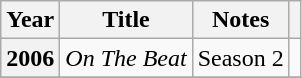<table class="wikitable sortable plainrowheaders">
<tr>
<th scope="col">Year</th>
<th scope="col">Title</th>
<th scope="col" class="unsortable">Notes</th>
<th scope="col" class="unsortable"></th>
</tr>
<tr>
<th scope="row">2006</th>
<td><em>On The Beat</em></td>
<td>Season 2</td>
<td></td>
</tr>
<tr>
</tr>
</table>
